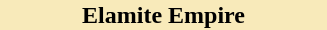<table style="float:right; clear:right; width:222px; margin:0 0 1em 1em;">
<tr>
<th style="color:#black; background:#f8eaba; font-size:100%; text-align:center;">Elamite Empire</th>
</tr>
<tr>
<td><br></td>
</tr>
</table>
